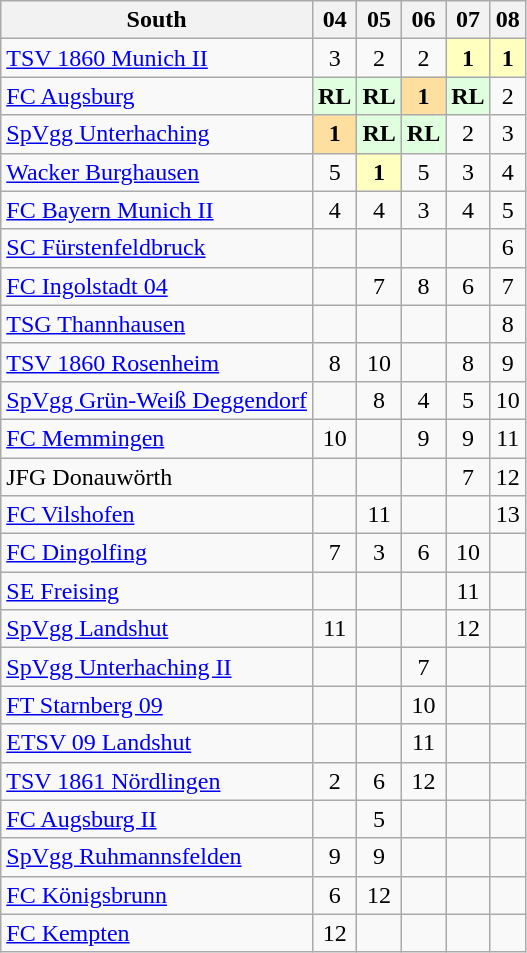<table class="wikitable sortable">
<tr>
<th>South</th>
<th class="unsortable">04</th>
<th class="unsortable">05</th>
<th class="unsortable">06</th>
<th class="unsortable">07</th>
<th class="unsortable">08</th>
</tr>
<tr align="center">
<td align="left"><a href='#'>TSV 1860 Munich II</a></td>
<td>3</td>
<td>2</td>
<td>2</td>
<td style="background:#ffffbf"><strong>1</strong></td>
<td style="background:#ffffbf"><strong>1</strong></td>
</tr>
<tr align="center">
<td align="left"><a href='#'>FC Augsburg</a></td>
<td style="background:#dfffdf"><strong>RL</strong></td>
<td style="background:#dfffdf"><strong>RL</strong></td>
<td style="background:#ffdf9f"><strong>1</strong></td>
<td style="background:#dfffdf"><strong>RL</strong></td>
<td>2</td>
</tr>
<tr align="center">
<td align="left"><a href='#'>SpVgg Unterhaching</a></td>
<td style="background:#ffdf9f"><strong>1</strong></td>
<td style="background:#dfffdf"><strong>RL</strong></td>
<td style="background:#dfffdf"><strong>RL</strong></td>
<td>2</td>
<td>3</td>
</tr>
<tr align="center">
<td align="left"><a href='#'>Wacker Burghausen</a></td>
<td>5</td>
<td style="background:#ffffbf"><strong>1</strong></td>
<td>5</td>
<td>3</td>
<td>4</td>
</tr>
<tr align="center">
<td align="left"><a href='#'>FC Bayern Munich II</a></td>
<td>4</td>
<td>4</td>
<td>3</td>
<td>4</td>
<td>5</td>
</tr>
<tr align="center">
<td align="left"><a href='#'>SC Fürstenfeldbruck</a></td>
<td></td>
<td></td>
<td></td>
<td></td>
<td>6</td>
</tr>
<tr align="center">
<td align="left"><a href='#'>FC Ingolstadt 04</a></td>
<td></td>
<td>7</td>
<td>8</td>
<td>6</td>
<td>7</td>
</tr>
<tr align="center">
<td align="left"><a href='#'>TSG Thannhausen</a></td>
<td></td>
<td></td>
<td></td>
<td></td>
<td>8</td>
</tr>
<tr align="center">
<td align="left"><a href='#'>TSV 1860 Rosenheim</a></td>
<td>8</td>
<td>10</td>
<td></td>
<td>8</td>
<td>9</td>
</tr>
<tr align="center">
<td align="left"><a href='#'>SpVgg Grün-Weiß Deggendorf</a></td>
<td></td>
<td>8</td>
<td>4</td>
<td>5</td>
<td>10</td>
</tr>
<tr align="center">
<td align="left"><a href='#'>FC Memmingen</a></td>
<td>10</td>
<td></td>
<td>9</td>
<td>9</td>
<td>11</td>
</tr>
<tr align="center">
<td align="left">JFG Donauwörth</td>
<td></td>
<td></td>
<td></td>
<td>7</td>
<td>12</td>
</tr>
<tr align="center">
<td align="left"><a href='#'>FC Vilshofen</a></td>
<td></td>
<td>11</td>
<td></td>
<td></td>
<td>13</td>
</tr>
<tr align="center">
<td align="left"><a href='#'>FC Dingolfing</a></td>
<td>7</td>
<td>3</td>
<td>6</td>
<td>10</td>
<td></td>
</tr>
<tr align="center">
<td align="left"><a href='#'>SE Freising</a></td>
<td></td>
<td></td>
<td></td>
<td>11</td>
<td></td>
</tr>
<tr align="center">
<td align="left"><a href='#'>SpVgg Landshut</a></td>
<td>11</td>
<td></td>
<td></td>
<td>12</td>
<td></td>
</tr>
<tr align="center">
<td align="left"><a href='#'>SpVgg Unterhaching II</a></td>
<td></td>
<td></td>
<td>7</td>
<td></td>
<td></td>
</tr>
<tr align="center">
<td align="left"><a href='#'>FT Starnberg 09</a></td>
<td></td>
<td></td>
<td>10</td>
<td></td>
<td></td>
</tr>
<tr align="center">
<td align="left"><a href='#'>ETSV 09 Landshut</a></td>
<td></td>
<td></td>
<td>11</td>
<td></td>
<td></td>
</tr>
<tr align="center">
<td align="left"><a href='#'>TSV 1861 Nördlingen</a></td>
<td>2</td>
<td>6</td>
<td>12</td>
<td></td>
<td></td>
</tr>
<tr align="center">
<td align="left"><a href='#'>FC Augsburg II</a></td>
<td></td>
<td>5</td>
<td></td>
<td></td>
<td></td>
</tr>
<tr align="center">
<td align="left"><a href='#'>SpVgg Ruhmannsfelden</a></td>
<td>9</td>
<td>9</td>
<td></td>
<td></td>
<td></td>
</tr>
<tr align="center">
<td align="left"><a href='#'>FC Königsbrunn</a></td>
<td>6</td>
<td>12</td>
<td></td>
<td></td>
<td></td>
</tr>
<tr align="center">
<td align="left"><a href='#'>FC Kempten</a></td>
<td>12</td>
<td></td>
<td></td>
<td></td>
<td></td>
</tr>
</table>
